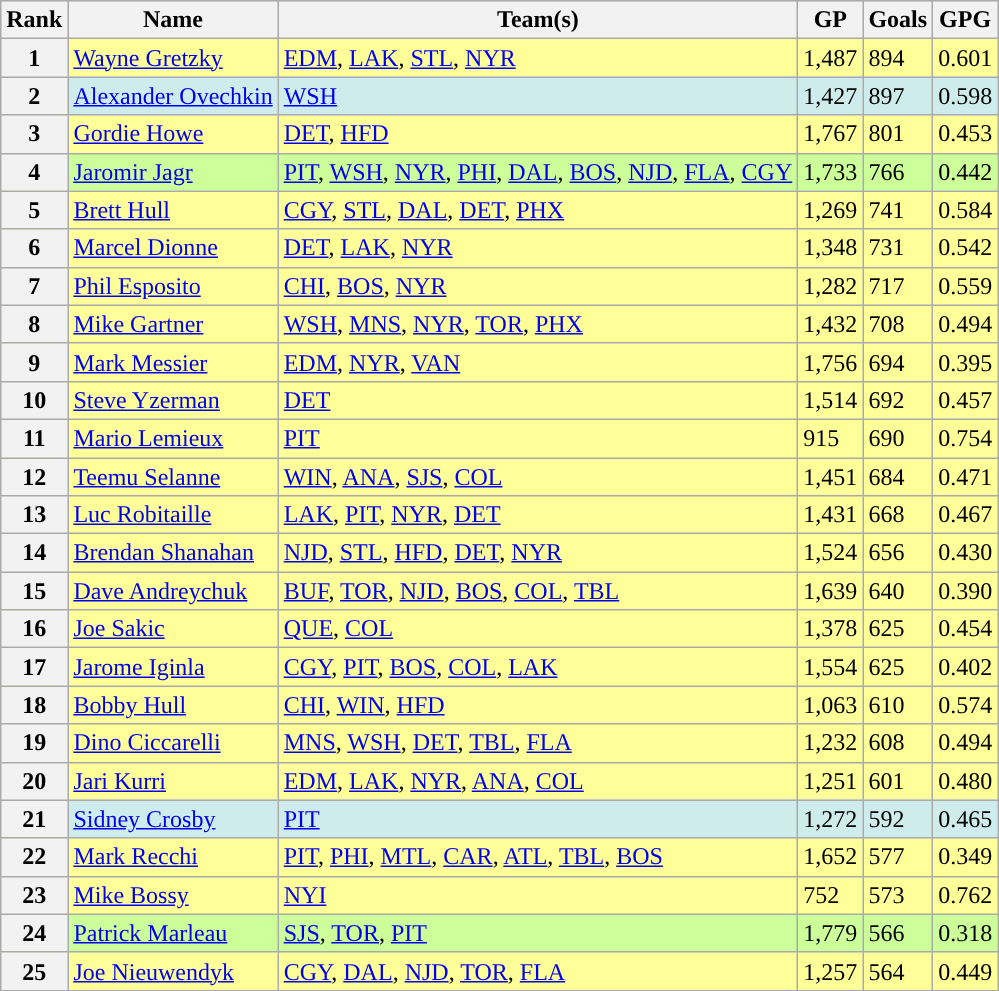<table class="wikitable sortable" id="Table3">
<tr style="background:#e0e0e0; text-align:center;">
<th>Rank</th>
<th class="unsortable">Name</th>
<th class="unsortable">Team(s)</th>
<th>GP</th>
<th>Goals</th>
<th>GPG</th>
</tr>
<tr style="background:#ffff99;">
<th>1</th>
<td><a href='#'>Wayne Gretzky</a></td>
<td><a href='#'>EDM</a>, <a href='#'>LAK</a>, <a href='#'>STL</a>, <a href='#'>NYR</a></td>
<td>1,487</td>
<td>894</td>
<td>0.601</td>
</tr>
<tr style="background:#CFECEC;">
<th>2</th>
<td><a href='#'>Alexander Ovechkin</a></td>
<td><a href='#'>WSH</a></td>
<td>1,427</td>
<td>897</td>
<td>0.598</td>
</tr>
<tr style="background:#ffff99;">
<th>3</th>
<td><a href='#'>Gordie Howe</a></td>
<td><a href='#'>DET</a>, <a href='#'>HFD</a></td>
<td>1,767</td>
<td>801</td>
<td>0.453</td>
</tr>
<tr style="background:#CCFF99;">
<th>4</th>
<td><a href='#'>Jaromir Jagr</a></td>
<td><a href='#'>PIT</a>, <a href='#'>WSH</a>, <a href='#'>NYR</a>, <a href='#'>PHI</a>, <a href='#'>DAL</a>, <a href='#'>BOS</a>, <a href='#'>NJD</a>, <a href='#'>FLA</a>, <a href='#'>CGY</a></td>
<td>1,733</td>
<td>766</td>
<td>0.442</td>
</tr>
<tr style="background:#ffff99;">
<th>5</th>
<td><a href='#'>Brett Hull</a></td>
<td><a href='#'>CGY</a>, <a href='#'>STL</a>, <a href='#'>DAL</a>, <a href='#'>DET</a>, <a href='#'>PHX</a></td>
<td>1,269</td>
<td>741</td>
<td>0.584</td>
</tr>
<tr style="background:#ffff99;">
<th>6</th>
<td><a href='#'>Marcel Dionne</a></td>
<td><a href='#'>DET</a>, <a href='#'>LAK</a>, <a href='#'>NYR</a></td>
<td>1,348</td>
<td>731</td>
<td>0.542</td>
</tr>
<tr style="background:#ffff99;">
<th>7</th>
<td><a href='#'>Phil Esposito</a></td>
<td><a href='#'>CHI</a>, <a href='#'>BOS</a>, <a href='#'>NYR</a></td>
<td>1,282</td>
<td>717</td>
<td>0.559</td>
</tr>
<tr style="background:#ffff99;">
<th>8</th>
<td><a href='#'>Mike Gartner</a></td>
<td><a href='#'>WSH</a>, <a href='#'>MNS</a>, <a href='#'>NYR</a>, <a href='#'>TOR</a>, <a href='#'>PHX</a></td>
<td>1,432</td>
<td>708</td>
<td>0.494</td>
</tr>
<tr style="background:#ffff99;">
<th>9</th>
<td><a href='#'>Mark Messier</a></td>
<td><a href='#'>EDM</a>, <a href='#'>NYR</a>, <a href='#'>VAN</a></td>
<td>1,756</td>
<td>694</td>
<td>0.395</td>
</tr>
<tr style="background:#ffff99;">
<th>10</th>
<td><a href='#'>Steve Yzerman</a></td>
<td><a href='#'>DET</a></td>
<td>1,514</td>
<td>692</td>
<td>0.457</td>
</tr>
<tr style="background:#ffff99;">
<th>11</th>
<td><a href='#'>Mario Lemieux</a></td>
<td><a href='#'>PIT</a></td>
<td>915</td>
<td>690</td>
<td>0.754</td>
</tr>
<tr style="background:#ffff99;">
<th>12</th>
<td><a href='#'>Teemu Selanne</a></td>
<td><a href='#'>WIN</a>, <a href='#'>ANA</a>, <a href='#'>SJS</a>, <a href='#'>COL</a></td>
<td>1,451</td>
<td>684</td>
<td>0.471</td>
</tr>
<tr style="background:#ffff99;">
<th>13</th>
<td><a href='#'>Luc Robitaille</a></td>
<td><a href='#'>LAK</a>, <a href='#'>PIT</a>, <a href='#'>NYR</a>, <a href='#'>DET</a></td>
<td>1,431</td>
<td>668</td>
<td>0.467</td>
</tr>
<tr style="background:#ffff99;">
<th>14</th>
<td><a href='#'>Brendan Shanahan</a></td>
<td><a href='#'>NJD</a>, <a href='#'>STL</a>, <a href='#'>HFD</a>, <a href='#'>DET</a>, <a href='#'>NYR</a></td>
<td>1,524</td>
<td>656</td>
<td>0.430</td>
</tr>
<tr style="background:#ffff99;">
<th>15</th>
<td><a href='#'>Dave Andreychuk</a></td>
<td><a href='#'>BUF</a>, <a href='#'>TOR</a>, <a href='#'>NJD</a>, <a href='#'>BOS</a>, <a href='#'>COL</a>, <a href='#'>TBL</a></td>
<td>1,639</td>
<td>640</td>
<td>0.390</td>
</tr>
<tr style="background:#ffff99;">
<th>16</th>
<td><a href='#'>Joe Sakic</a></td>
<td><a href='#'>QUE</a>, <a href='#'>COL</a></td>
<td>1,378</td>
<td>625</td>
<td>0.454</td>
</tr>
<tr style="background:#ffff99;">
<th>17</th>
<td><a href='#'>Jarome Iginla</a></td>
<td><a href='#'>CGY</a>, <a href='#'>PIT</a>, <a href='#'>BOS</a>, <a href='#'>COL</a>, <a href='#'>LAK</a></td>
<td>1,554</td>
<td>625</td>
<td>0.402</td>
</tr>
<tr style="background:#ffff99;">
<th>18</th>
<td><a href='#'>Bobby Hull</a></td>
<td><a href='#'>CHI</a>, <a href='#'>WIN</a>, <a href='#'>HFD</a></td>
<td>1,063</td>
<td>610</td>
<td>0.574</td>
</tr>
<tr style="background:#ffff99;">
<th>19</th>
<td><a href='#'>Dino Ciccarelli</a></td>
<td><a href='#'>MNS</a>, <a href='#'>WSH</a>, <a href='#'>DET</a>, <a href='#'>TBL</a>, <a href='#'>FLA</a></td>
<td>1,232</td>
<td>608</td>
<td>0.494</td>
</tr>
<tr style="background:#ffff99;">
<th>20</th>
<td><a href='#'>Jari Kurri</a></td>
<td><a href='#'>EDM</a>, <a href='#'>LAK</a>, <a href='#'>NYR</a>, <a href='#'>ANA</a>, <a href='#'>COL</a></td>
<td>1,251</td>
<td>601</td>
<td>0.480</td>
</tr>
<tr style="background:#CFECEC;">
<th>21</th>
<td><a href='#'>Sidney Crosby</a></td>
<td><a href='#'>PIT</a></td>
<td>1,272</td>
<td>592</td>
<td>0.465</td>
</tr>
<tr style="background:#ffff99;">
<th>22</th>
<td><a href='#'>Mark Recchi</a></td>
<td><a href='#'>PIT</a>, <a href='#'>PHI</a>, <a href='#'>MTL</a>, <a href='#'>CAR</a>, <a href='#'>ATL</a>, <a href='#'>TBL</a>, <a href='#'>BOS</a></td>
<td>1,652</td>
<td>577</td>
<td>0.349</td>
</tr>
<tr style="background:#ffff99;">
<th>23</th>
<td><a href='#'>Mike Bossy</a></td>
<td><a href='#'>NYI</a></td>
<td>752</td>
<td>573</td>
<td>0.762</td>
</tr>
<tr style="background:#CCFF99;">
<th>24</th>
<td><a href='#'>Patrick Marleau</a></td>
<td><a href='#'>SJS</a>, <a href='#'>TOR</a>, <a href='#'>PIT</a></td>
<td>1,779</td>
<td>566</td>
<td>0.318</td>
</tr>
<tr style="background:#ffff99;">
<th>25</th>
<td><a href='#'>Joe Nieuwendyk</a></td>
<td><a href='#'>CGY</a>, <a href='#'>DAL</a>, <a href='#'>NJD</a>, <a href='#'>TOR</a>, <a href='#'>FLA</a></td>
<td>1,257</td>
<td>564</td>
<td>0.449</td>
</tr>
<tr style="background:#ffff99;">
</tr>
</table>
